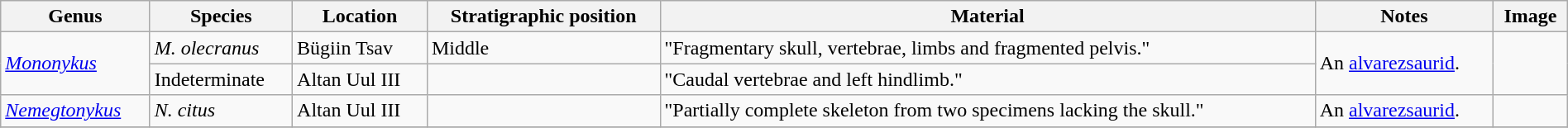<table class="wikitable" align="center" width="100%">
<tr>
<th>Genus</th>
<th>Species</th>
<th>Location</th>
<th>Stratigraphic position</th>
<th>Material</th>
<th>Notes</th>
<th>Image</th>
</tr>
<tr>
<td rowspan = "2"><em><a href='#'>Mononykus</a></em></td>
<td><em>M. olecranus</em></td>
<td>Bügiin Tsav</td>
<td>Middle</td>
<td>"Fragmentary skull, vertebrae, limbs and fragmented pelvis."</td>
<td rowspan = "2">An <a href='#'>alvarezsaurid</a>.</td>
<td rowspan = "2"></td>
</tr>
<tr>
<td>Indeterminate</td>
<td>Altan Uul III</td>
<td></td>
<td>"Caudal vertebrae and left hindlimb."</td>
</tr>
<tr>
<td><em><a href='#'>Nemegtonykus</a></em></td>
<td><em>N. citus</em></td>
<td>Altan Uul III</td>
<td></td>
<td>"Partially complete skeleton from two specimens lacking the skull."</td>
<td>An <a href='#'>alvarezsaurid</a>.</td>
<td></td>
</tr>
<tr>
</tr>
</table>
